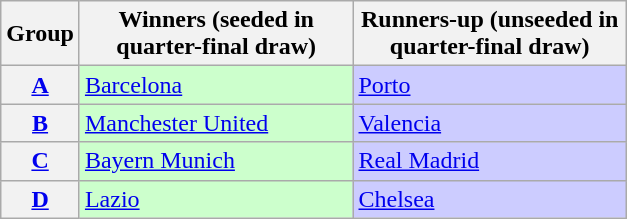<table class=wikitable>
<tr>
<th>Group</th>
<th width=175>Winners (seeded in quarter-final draw)</th>
<th width=175>Runners-up (unseeded in quarter-final draw)</th>
</tr>
<tr>
<th><a href='#'>A</a></th>
<td bgcolor="#ccffcc"> <a href='#'>Barcelona</a></td>
<td bgcolor="#ccccff"> <a href='#'>Porto</a></td>
</tr>
<tr>
<th><a href='#'>B</a></th>
<td bgcolor="#ccffcc"> <a href='#'>Manchester United</a></td>
<td bgcolor="#ccccff"> <a href='#'>Valencia</a></td>
</tr>
<tr>
<th><a href='#'>C</a></th>
<td bgcolor="#ccffcc"> <a href='#'>Bayern Munich</a></td>
<td bgcolor="#ccccff"> <a href='#'>Real Madrid</a></td>
</tr>
<tr>
<th><a href='#'>D</a></th>
<td bgcolor="#ccffcc"> <a href='#'>Lazio</a></td>
<td bgcolor="#ccccff"> <a href='#'>Chelsea</a></td>
</tr>
</table>
